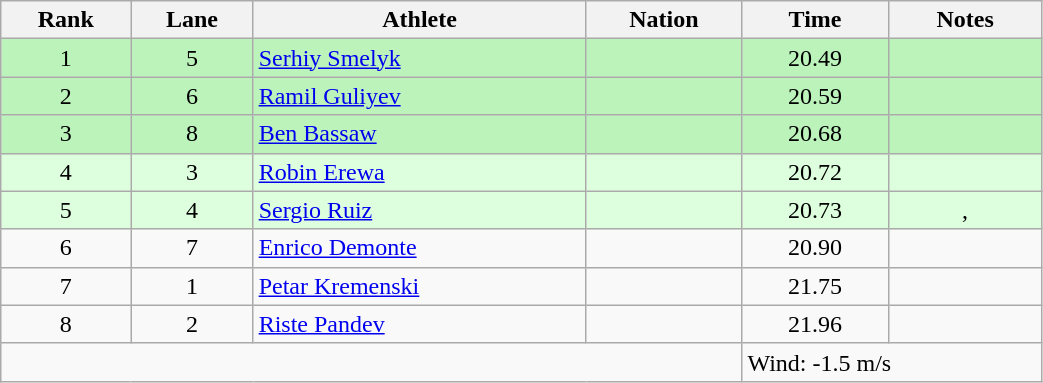<table class="wikitable sortable" style="text-align:center;width: 55%;">
<tr>
<th scope="col">Rank</th>
<th scope="col">Lane</th>
<th scope="col">Athlete</th>
<th scope="col">Nation</th>
<th scope="col">Time</th>
<th scope="col">Notes</th>
</tr>
<tr bgcolor=bbf3bb>
<td>1</td>
<td>5</td>
<td align=left><a href='#'>Serhiy Smelyk</a></td>
<td align=left></td>
<td>20.49</td>
<td></td>
</tr>
<tr bgcolor=bbf3bb>
<td>2</td>
<td>6</td>
<td align=left><a href='#'>Ramil Guliyev</a></td>
<td align=left></td>
<td>20.59</td>
<td></td>
</tr>
<tr bgcolor=bbf3bb>
<td>3</td>
<td>8</td>
<td align=left><a href='#'>Ben Bassaw</a></td>
<td align=left></td>
<td>20.68</td>
<td></td>
</tr>
<tr bgcolor=ddffdd>
<td>4</td>
<td>3</td>
<td align=left><a href='#'>Robin Erewa</a></td>
<td align=left></td>
<td>20.72</td>
<td></td>
</tr>
<tr bgcolor=ddffdd>
<td>5</td>
<td>4</td>
<td align=left><a href='#'>Sergio Ruiz</a></td>
<td align=left></td>
<td>20.73</td>
<td>, </td>
</tr>
<tr>
<td>6</td>
<td>7</td>
<td align=left><a href='#'>Enrico Demonte</a></td>
<td align=left></td>
<td>20.90</td>
<td></td>
</tr>
<tr>
<td>7</td>
<td>1</td>
<td align=left><a href='#'>Petar Kremenski</a></td>
<td align=left></td>
<td>21.75</td>
<td></td>
</tr>
<tr>
<td>8</td>
<td>2</td>
<td align=left><a href='#'>Riste Pandev</a></td>
<td align=left></td>
<td>21.96</td>
<td></td>
</tr>
<tr class="sortbottom">
<td colspan="4"></td>
<td colspan="2" style="text-align:left;">Wind: -1.5 m/s</td>
</tr>
</table>
